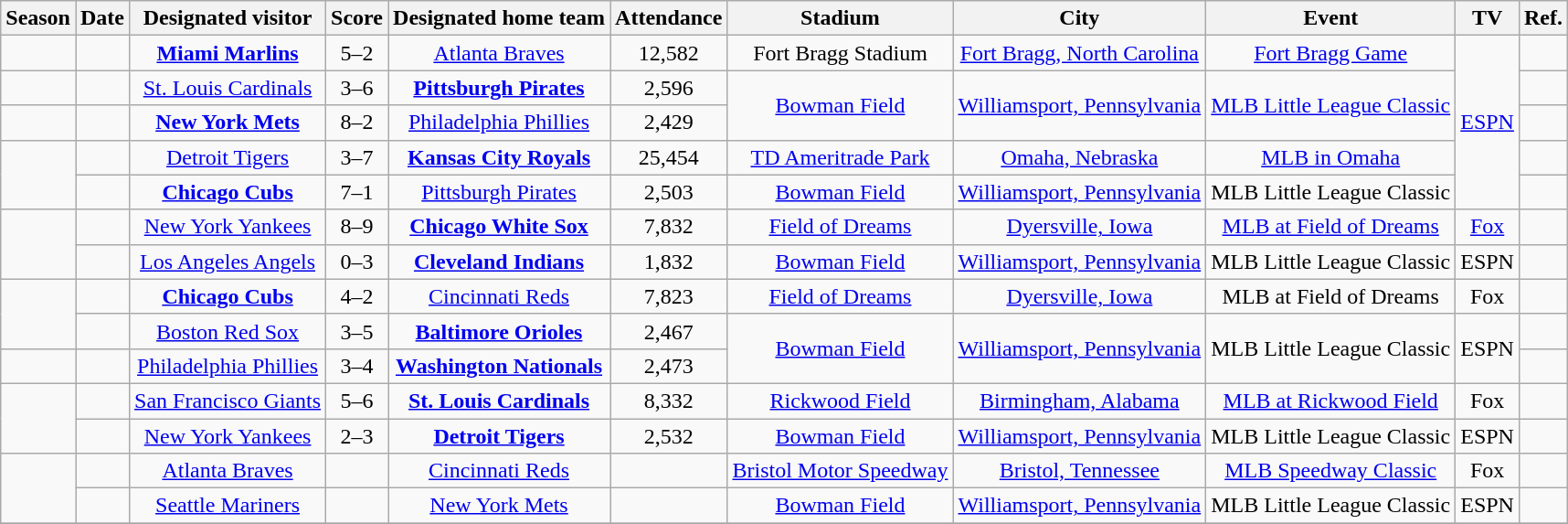<table class="wikitable sortable" style="text-align:center">
<tr>
<th>Season</th>
<th>Date</th>
<th>Designated visitor</th>
<th>Score</th>
<th>Designated home team</th>
<th>Attendance</th>
<th>Stadium</th>
<th>City</th>
<th>Event</th>
<th>TV</th>
<th>Ref.</th>
</tr>
<tr>
<td></td>
<td></td>
<td><strong><a href='#'>Miami Marlins</a></strong></td>
<td>5–2</td>
<td><a href='#'>Atlanta Braves</a></td>
<td>12,582</td>
<td>Fort Bragg Stadium</td>
<td><a href='#'>Fort Bragg, North Carolina</a></td>
<td><a href='#'>Fort Bragg Game</a></td>
<td rowspan=5><a href='#'>ESPN</a></td>
<td></td>
</tr>
<tr>
<td></td>
<td></td>
<td><a href='#'>St. Louis Cardinals</a></td>
<td>3–6</td>
<td><strong><a href='#'>Pittsburgh Pirates</a></strong></td>
<td>2,596</td>
<td rowspan="2"><a href='#'>Bowman Field</a></td>
<td rowspan="2"><a href='#'>Williamsport, Pennsylvania</a></td>
<td rowspan=2><a href='#'>MLB Little League Classic</a></td>
<td></td>
</tr>
<tr>
<td></td>
<td></td>
<td><strong><a href='#'>New York Mets</a></strong></td>
<td>8–2</td>
<td><a href='#'>Philadelphia Phillies</a></td>
<td>2,429</td>
<td></td>
</tr>
<tr>
<td rowspan=2></td>
<td></td>
<td><a href='#'>Detroit Tigers</a></td>
<td>3–7</td>
<td><strong><a href='#'>Kansas City Royals</a></strong></td>
<td>25,454</td>
<td><a href='#'>TD Ameritrade Park</a></td>
<td><a href='#'>Omaha, Nebraska</a></td>
<td><a href='#'>MLB in Omaha</a></td>
<td></td>
</tr>
<tr>
<td></td>
<td><strong><a href='#'>Chicago Cubs</a></strong></td>
<td>7–1</td>
<td><a href='#'>Pittsburgh Pirates</a></td>
<td>2,503</td>
<td><a href='#'>Bowman Field</a></td>
<td><a href='#'>Williamsport, Pennsylvania</a></td>
<td>MLB Little League Classic</td>
<td></td>
</tr>
<tr>
<td rowspan=2></td>
<td></td>
<td><a href='#'>New York Yankees</a></td>
<td>8–9</td>
<td><strong><a href='#'>Chicago White Sox</a></strong></td>
<td>7,832</td>
<td><a href='#'>Field of Dreams</a></td>
<td><a href='#'>Dyersville, Iowa</a></td>
<td><a href='#'>MLB at Field of Dreams</a></td>
<td><a href='#'>Fox</a></td>
<td></td>
</tr>
<tr>
<td></td>
<td><a href='#'>Los Angeles Angels</a></td>
<td>0–3</td>
<td><strong><a href='#'>Cleveland Indians</a></strong></td>
<td>1,832</td>
<td><a href='#'>Bowman Field</a></td>
<td><a href='#'>Williamsport, Pennsylvania</a></td>
<td>MLB Little League Classic</td>
<td>ESPN</td>
<td></td>
</tr>
<tr>
<td rowspan=2></td>
<td></td>
<td><strong><a href='#'>Chicago Cubs</a></strong></td>
<td>4–2</td>
<td><a href='#'>Cincinnati Reds</a></td>
<td>7,823</td>
<td><a href='#'>Field of Dreams</a></td>
<td><a href='#'>Dyersville, Iowa</a></td>
<td>MLB at Field of Dreams</td>
<td>Fox</td>
<td></td>
</tr>
<tr>
<td></td>
<td><a href='#'>Boston Red Sox</a></td>
<td>3–5</td>
<td><a href='#'><strong>Baltimore Orioles</strong></a></td>
<td>2,467</td>
<td rowspan="2"><a href='#'>Bowman Field</a></td>
<td rowspan="2"><a href='#'>Williamsport, Pennsylvania</a></td>
<td rowspan=2>MLB Little League Classic</td>
<td rowspan=2>ESPN</td>
<td></td>
</tr>
<tr>
<td></td>
<td></td>
<td><a href='#'>Philadelphia Phillies</a></td>
<td>3–4</td>
<td><a href='#'><strong>Washington Nationals</strong></a></td>
<td>2,473</td>
<td></td>
</tr>
<tr>
<td rowspan=2></td>
<td></td>
<td><a href='#'>San Francisco Giants</a></td>
<td>5–6</td>
<td><a href='#'><strong>St. Louis Cardinals</strong></a></td>
<td>8,332</td>
<td><a href='#'>Rickwood Field</a></td>
<td><a href='#'>Birmingham, Alabama</a></td>
<td><a href='#'>MLB at Rickwood Field</a></td>
<td>Fox</td>
<td></td>
</tr>
<tr>
<td></td>
<td><a href='#'>New York Yankees</a></td>
<td>2–3</td>
<td><strong><a href='#'>Detroit Tigers</a></strong></td>
<td>2,532</td>
<td><a href='#'>Bowman Field</a></td>
<td><a href='#'>Williamsport, Pennsylvania</a></td>
<td>MLB Little League Classic</td>
<td>ESPN</td>
<td></td>
</tr>
<tr>
<td rowspan=2></td>
<td></td>
<td><a href='#'>Atlanta Braves</a></td>
<td></td>
<td><a href='#'>Cincinnati Reds</a></td>
<td></td>
<td><a href='#'>Bristol Motor Speedway</a></td>
<td><a href='#'>Bristol, Tennessee</a></td>
<td><a href='#'>MLB Speedway Classic</a></td>
<td>Fox</td>
<td></td>
</tr>
<tr>
<td></td>
<td><a href='#'>Seattle Mariners</a></td>
<td></td>
<td><a href='#'>New York Mets</a></td>
<td></td>
<td><a href='#'>Bowman Field</a></td>
<td><a href='#'>Williamsport, Pennsylvania</a></td>
<td>MLB Little League Classic</td>
<td>ESPN</td>
<td></td>
</tr>
<tr>
</tr>
</table>
